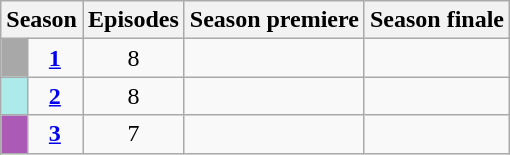<table class="wikitable">
<tr>
<th colspan="2">Season</th>
<th>Episodes</th>
<th>Season premiere</th>
<th>Season finale</th>
</tr>
<tr>
<td style="background:#A8A8A8; height:5px;"></td>
<td style="text-align:center;"><strong><a href='#'>1</a></strong></td>
<td style="text-align:center;">8</td>
<td style="text-align:center;"></td>
<td style="text-align:center;"></td>
</tr>
<tr>
<td style="background:#ADEAEA; height:5px;"></td>
<td style="text-align:center;"><strong><a href='#'>2</a></strong></td>
<td style="text-align:center;">8</td>
<td style="text-align:center;"></td>
<td style="text-align:center;"></td>
</tr>
<tr>
<td style="background:#AB5AB5; height:5px;"></td>
<td style="text-align:center;"><strong><a href='#'>3</a></strong></td>
<td style="text-align:center;">7</td>
<td style="text-align:center;"></td>
<td style="text-align:center;"></td>
</tr>
</table>
